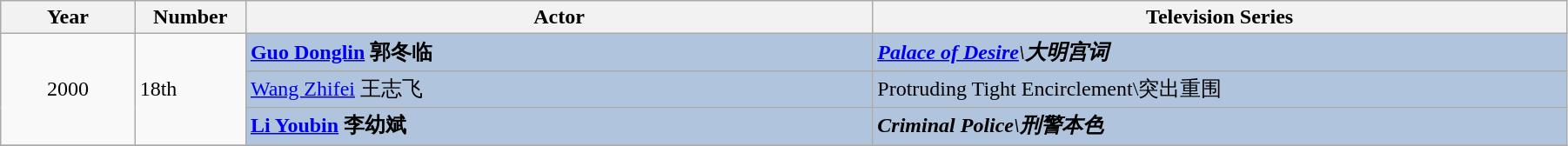<table class="wikitable" width="95%" align="center">
<tr>
<th width="6%">Year</th>
<th width="4%">Number</th>
<th width="28%">Actor</th>
<th width="31%">Television Series</th>
</tr>
<tr>
<td rowspan="3" style="text-align:center;">2000</td>
<td rowspan="3">18th</td>
<td style="background:#B0C4DE;"><strong><a href='#'>Guo Donglin</a> 郭冬临</strong></td>
<td style="background:#B0C4DE;"><strong><em><a href='#'>Palace of Desire</a><em>\大明宫词<strong></td>
</tr>
<tr>
<td style="background:#B0C4DE;"></strong><a href='#'>Wang Zhifei</a> 王志飞<strong></td>
<td style="background:#B0C4DE;"></em></strong>Protruding Tight Encirclement</em>\突出重围</strong></td>
</tr>
<tr>
<td style="background:#B0C4DE;"><strong><a href='#'>Li Youbin</a> 李幼斌</strong></td>
<td style="background:#B0C4DE;"><strong><em>Criminal Police<em>\刑警本色<strong></td>
</tr>
<tr>
</tr>
</table>
